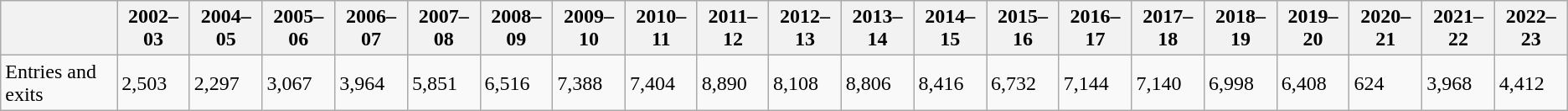<table class="wikitable">
<tr>
<th></th>
<th>2002–03</th>
<th>2004–05</th>
<th>2005–06</th>
<th>2006–07</th>
<th>2007–08</th>
<th>2008–09</th>
<th>2009–10</th>
<th>2010–11</th>
<th>2011–12</th>
<th>2012–13</th>
<th>2013–14</th>
<th>2014–15</th>
<th>2015–16</th>
<th>2016–17</th>
<th>2017–18</th>
<th>2018–19</th>
<th>2019–20</th>
<th>2020–21</th>
<th>2021–22</th>
<th>2022–23</th>
</tr>
<tr>
<td>Entries and exits</td>
<td>2,503</td>
<td>2,297</td>
<td>3,067</td>
<td>3,964</td>
<td>5,851</td>
<td>6,516</td>
<td>7,388</td>
<td>7,404</td>
<td>8,890</td>
<td>8,108</td>
<td>8,806</td>
<td>8,416</td>
<td>6,732</td>
<td>7,144</td>
<td>7,140</td>
<td>6,998</td>
<td>6,408</td>
<td>624</td>
<td>3,968</td>
<td>4,412</td>
</tr>
</table>
